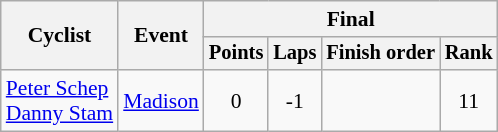<table class="wikitable" style="font-size:90%">
<tr>
<th rowspan=2>Cyclist</th>
<th rowspan=2>Event</th>
<th colspan=4>Final</th>
</tr>
<tr style="font-size:95%">
<th>Points</th>
<th>Laps</th>
<th>Finish order</th>
<th>Rank</th>
</tr>
<tr align=center>
<td align=left><a href='#'>Peter Schep</a><br><a href='#'>Danny Stam</a></td>
<td align=left><a href='#'>Madison</a></td>
<td>0</td>
<td>-1</td>
<td></td>
<td>11</td>
</tr>
</table>
